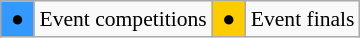<table class="wikitable" style="margin:0.5em auto; font-size:90%;position:relative;">
<tr>
<td bgcolor=#3399ff align=center> ● </td>
<td>Event competitions</td>
<td bgcolor=#ffcc00 align=center> ● </td>
<td>Event finals</td>
</tr>
</table>
